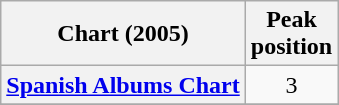<table class="wikitable sortable plainrowheaders">
<tr>
<th>Chart (2005)</th>
<th>Peak<br>position</th>
</tr>
<tr>
<th scope="row"><a href='#'>Spanish Albums Chart</a></th>
<td style="text-align:center;">3</td>
</tr>
<tr>
</tr>
</table>
